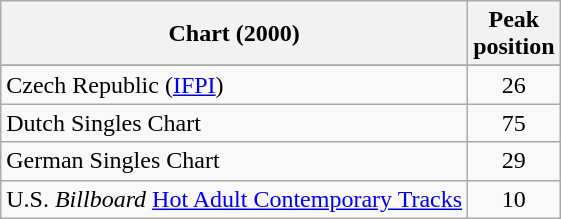<table class="wikitable">
<tr>
<th align="left">Chart (2000)</th>
<th style="text-align:center;">Peak <br>position</th>
</tr>
<tr>
</tr>
<tr>
<td>Czech Republic (<a href='#'>IFPI</a>)</td>
<td style="text-align:center;">26</td>
</tr>
<tr>
<td align="left">Dutch Singles Chart</td>
<td style="text-align:center;">75</td>
</tr>
<tr>
<td align="left">German Singles Chart</td>
<td style="text-align:center;">29</td>
</tr>
<tr>
<td align="left">U.S. <em>Billboard</em> <a href='#'>Hot Adult Contemporary Tracks</a></td>
<td style="text-align:center;">10</td>
</tr>
</table>
